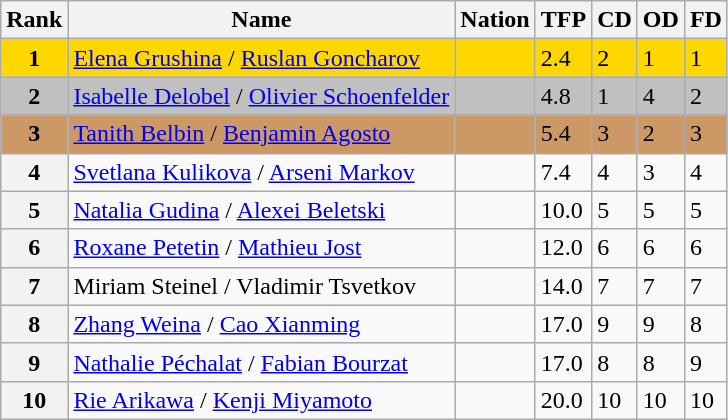<table class="wikitable">
<tr>
<th>Rank</th>
<th>Name</th>
<th>Nation</th>
<th>TFP</th>
<th>CD</th>
<th>OD</th>
<th>FD</th>
</tr>
<tr bgcolor="gold">
<td align="center"><strong>1</strong></td>
<td><a href='#'>Elena Grushina</a> / <a href='#'>Ruslan Goncharov</a></td>
<td></td>
<td>2.4</td>
<td>2</td>
<td>1</td>
<td>1</td>
</tr>
<tr bgcolor="silver">
<td align="center"><strong>2</strong></td>
<td><a href='#'>Isabelle Delobel</a> / <a href='#'>Olivier Schoenfelder</a></td>
<td></td>
<td>4.8</td>
<td>1</td>
<td>4</td>
<td>2</td>
</tr>
<tr bgcolor="cc9966">
<td align="center"><strong>3</strong></td>
<td><a href='#'>Tanith Belbin</a> / <a href='#'>Benjamin Agosto</a></td>
<td></td>
<td>5.4</td>
<td>3</td>
<td>2</td>
<td>3</td>
</tr>
<tr>
<th>4</th>
<td><a href='#'>Svetlana Kulikova</a> / <a href='#'>Arseni Markov</a></td>
<td></td>
<td>7.4</td>
<td>4</td>
<td>3</td>
<td>4</td>
</tr>
<tr>
<th>5</th>
<td><a href='#'>Natalia Gudina</a> / <a href='#'>Alexei Beletski</a></td>
<td></td>
<td>10.0</td>
<td>5</td>
<td>5</td>
<td>5</td>
</tr>
<tr>
<th>6</th>
<td><a href='#'>Roxane Petetin</a> / <a href='#'>Mathieu Jost</a></td>
<td></td>
<td>12.0</td>
<td>6</td>
<td>6</td>
<td>6</td>
</tr>
<tr>
<th>7</th>
<td>Miriam Steinel / Vladimir Tsvetkov</td>
<td></td>
<td>14.0</td>
<td>7</td>
<td>7</td>
<td>7</td>
</tr>
<tr>
<th>8</th>
<td><a href='#'>Zhang Weina</a> / <a href='#'>Cao Xianming</a></td>
<td></td>
<td>17.0</td>
<td>9</td>
<td>9</td>
<td>8</td>
</tr>
<tr>
<th>9</th>
<td><a href='#'>Nathalie Péchalat</a> / <a href='#'>Fabian Bourzat</a></td>
<td></td>
<td>17.0</td>
<td>8</td>
<td>8</td>
<td>9</td>
</tr>
<tr>
<th>10</th>
<td><a href='#'>Rie Arikawa</a> / <a href='#'>Kenji Miyamoto</a></td>
<td></td>
<td>20.0</td>
<td>10</td>
<td>10</td>
<td>10</td>
</tr>
</table>
